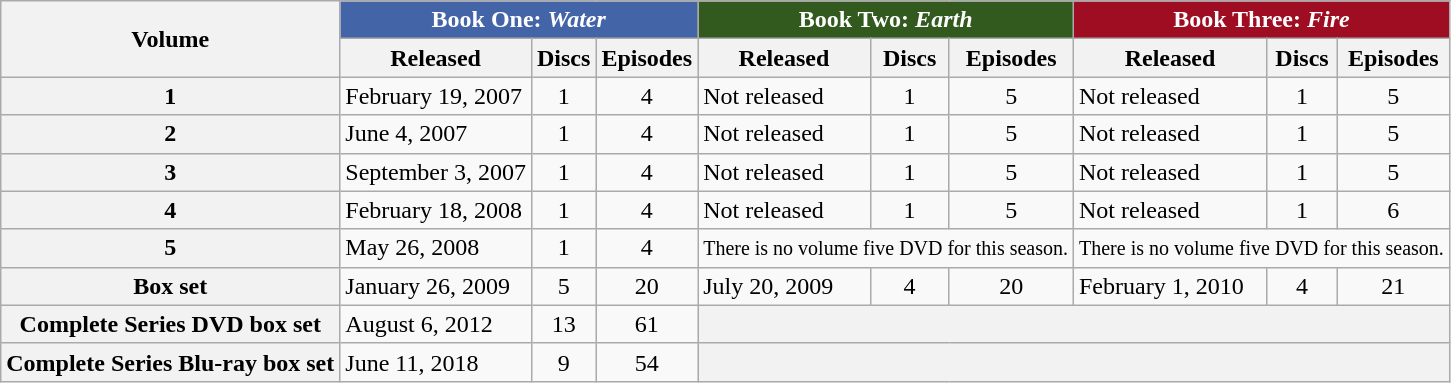<table class="wikitable">
<tr>
<th rowspan="2">Volume</th>
<th colspan="3" style="background-color: #4364A7; color:white;">Book One: <em>Water</em></th>
<th colspan="3" style="background-color: #325A1E; color:white;">Book Two: <em>Earth</em></th>
<th colspan="3" style="background-color: #9F0D22; color:white;">Book Three: <em>Fire</em></th>
</tr>
<tr>
<th>Released</th>
<th>Discs</th>
<th>Episodes</th>
<th>Released</th>
<th>Discs</th>
<th>Episodes</th>
<th>Released</th>
<th>Discs</th>
<th>Episodes</th>
</tr>
<tr>
<th>1</th>
<td>February 19, 2007</td>
<td align=center>1</td>
<td align=center>4</td>
<td>Not released</td>
<td align=center>1</td>
<td align=center>5</td>
<td>Not released</td>
<td align=center>1</td>
<td align=center>5</td>
</tr>
<tr>
<th>2</th>
<td>June 4, 2007</td>
<td align=center>1</td>
<td align=center>4</td>
<td>Not released</td>
<td align=center>1</td>
<td align=center>5</td>
<td>Not released</td>
<td align=center>1</td>
<td align=center>5</td>
</tr>
<tr>
<th>3</th>
<td>September 3, 2007</td>
<td align=center>1</td>
<td align=center>4</td>
<td>Not released</td>
<td align=center>1</td>
<td align=center>5</td>
<td>Not released</td>
<td align=center>1</td>
<td align=center>5</td>
</tr>
<tr>
<th>4</th>
<td>February 18, 2008</td>
<td align=center>1</td>
<td align=center>4</td>
<td>Not released</td>
<td align=center>1</td>
<td align=center>5</td>
<td>Not released</td>
<td align=center>1</td>
<td align=center>6</td>
</tr>
<tr>
<th>5</th>
<td>May 26, 2008</td>
<td align=center>1</td>
<td align=center>4</td>
<td colspan=3 align=center><small>There is no volume five DVD for this season.</small></td>
<td colspan=3 align=center><small>There is no volume five DVD for this season.</small></td>
</tr>
<tr>
<th>Box set</th>
<td>January 26, 2009</td>
<td align=center>5</td>
<td align=center>20</td>
<td>July 20, 2009</td>
<td align=center>4</td>
<td align=center>20</td>
<td>February 1, 2010</td>
<td align=center>4</td>
<td align=center>21</td>
</tr>
<tr>
<th>Complete Series DVD box set</th>
<td>August 6, 2012</td>
<td align=center>13</td>
<td align=center>61</td>
<th colspan="6"></th>
</tr>
<tr>
<th>Complete Series Blu-ray box set</th>
<td>June 11, 2018</td>
<td align=center>9</td>
<td align=center>54</td>
<th colspan="6"></th>
</tr>
</table>
